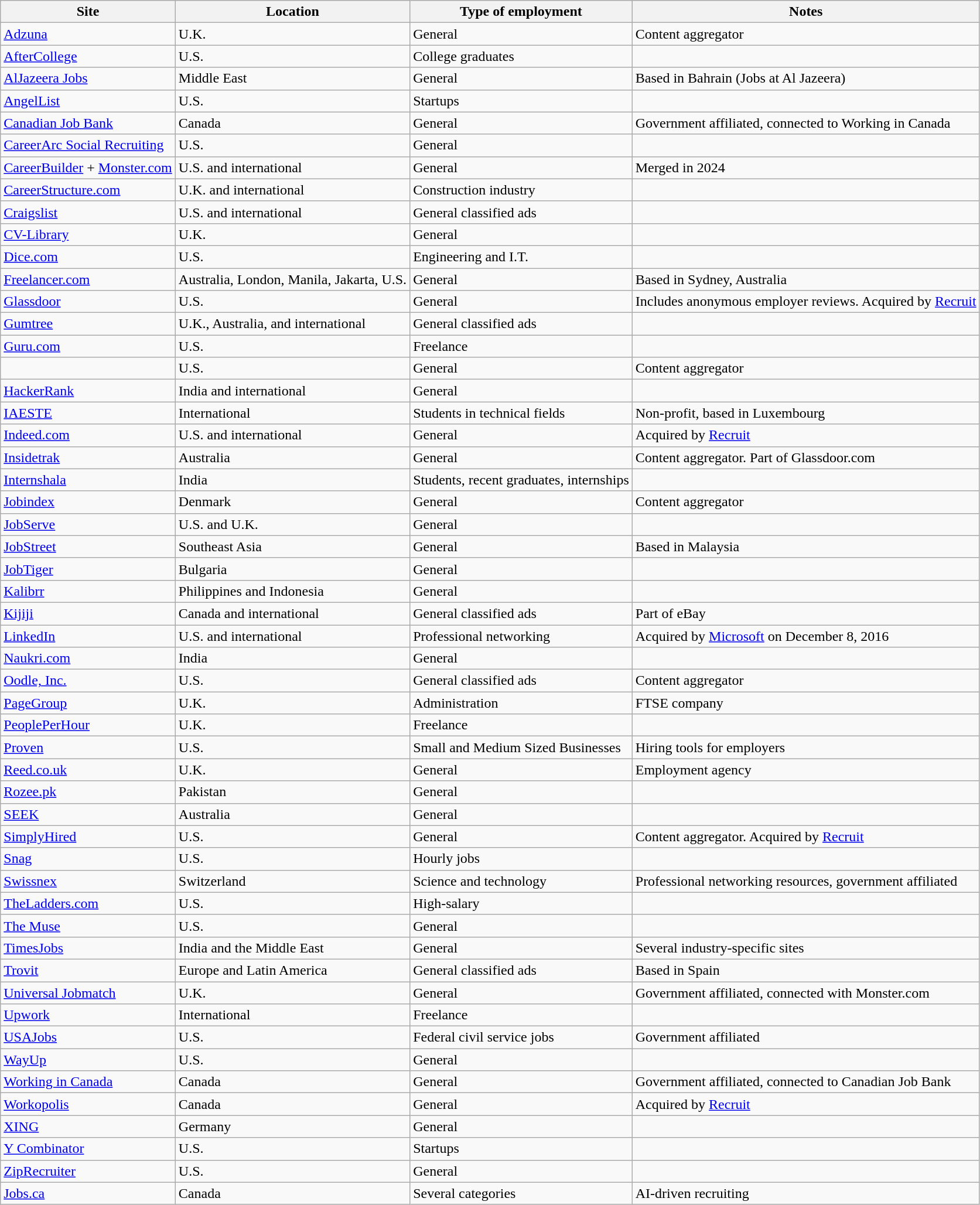<table class="wikitable sortable">
<tr>
<th>Site</th>
<th>Location</th>
<th>Type of employment</th>
<th class="unsortable">Notes</th>
</tr>
<tr --->
<td><a href='#'>Adzuna</a></td>
<td>U.K.</td>
<td>General</td>
<td>Content aggregator</td>
</tr>
<tr --->
<td><a href='#'>AfterCollege</a></td>
<td>U.S.</td>
<td>College graduates</td>
<td></td>
</tr>
<tr --->
<td><a href='#'>AlJazeera Jobs</a></td>
<td>Middle East</td>
<td>General</td>
<td>Based in Bahrain (Jobs at Al Jazeera)</td>
</tr>
<tr>
<td><a href='#'>AngelList</a></td>
<td>U.S.</td>
<td>Startups</td>
<td></td>
</tr>
<tr --->
<td><a href='#'>Canadian Job Bank</a></td>
<td>Canada</td>
<td>General</td>
<td>Government affiliated, connected to Working in Canada</td>
</tr>
<tr --->
<td><a href='#'>CareerArc Social Recruiting</a></td>
<td>U.S.</td>
<td>General</td>
<td></td>
</tr>
<tr --->
<td><a href='#'>CareerBuilder</a> + <a href='#'>Monster.com</a></td>
<td>U.S. and international</td>
<td>General</td>
<td>Merged in 2024</td>
</tr>
<tr --->
<td><a href='#'>CareerStructure.com</a></td>
<td>U.K. and international</td>
<td>Construction industry</td>
<td></td>
</tr>
<tr --->
<td><a href='#'>Craigslist</a></td>
<td>U.S. and international</td>
<td>General classified ads</td>
<td></td>
</tr>
<tr --->
<td><a href='#'>CV-Library</a></td>
<td>U.K.</td>
<td>General</td>
<td></td>
</tr>
<tr --->
<td><a href='#'>Dice.com</a></td>
<td>U.S.</td>
<td>Engineering and I.T.</td>
<td></td>
</tr>
<tr --->
<td><a href='#'>Freelancer.com</a></td>
<td>Australia, London, Manila, Jakarta, U.S.</td>
<td>General</td>
<td>Based in Sydney, Australia</td>
</tr>
<tr --->
<td><a href='#'>Glassdoor</a></td>
<td>U.S.</td>
<td>General</td>
<td>Includes anonymous employer reviews. Acquired by <a href='#'>Recruit</a></td>
</tr>
<tr --->
<td><a href='#'>Gumtree</a></td>
<td>U.K., Australia, and international</td>
<td>General classified ads</td>
<td></td>
</tr>
<tr --->
<td><a href='#'>Guru.com</a></td>
<td>U.S.</td>
<td>Freelance</td>
<td></td>
</tr>
<tr>
<td></td>
<td>U.S.</td>
<td>General</td>
<td>Content aggregator</td>
</tr>
<tr>
<td><a href='#'>HackerRank</a></td>
<td>India and international</td>
<td>General</td>
<td></td>
</tr>
<tr --->
<td><a href='#'>IAESTE</a></td>
<td>International</td>
<td>Students in technical fields</td>
<td>Non-profit, based in Luxembourg</td>
</tr>
<tr --->
<td><a href='#'>Indeed.com</a></td>
<td>U.S. and international</td>
<td>General</td>
<td>Acquired by <a href='#'>Recruit</a></td>
</tr>
<tr --->
<td><a href='#'>Insidetrak</a></td>
<td>Australia</td>
<td>General</td>
<td>Content aggregator. Part of Glassdoor.com</td>
</tr>
<tr>
<td><a href='#'>Internshala</a></td>
<td>India</td>
<td>Students, recent graduates, internships</td>
<td></td>
</tr>
<tr --->
<td><a href='#'>Jobindex</a></td>
<td>Denmark</td>
<td>General</td>
<td>Content aggregator</td>
</tr>
<tr --->
<td><a href='#'>JobServe</a></td>
<td>U.S. and U.K.</td>
<td>General</td>
<td></td>
</tr>
<tr --->
<td><a href='#'>JobStreet</a></td>
<td>Southeast Asia</td>
<td>General</td>
<td>Based in Malaysia</td>
</tr>
<tr>
<td><a href='#'>JobTiger</a></td>
<td>Bulgaria</td>
<td>General</td>
<td></td>
</tr>
<tr --->
<td><a href='#'>Kalibrr</a></td>
<td>Philippines and Indonesia</td>
<td>General</td>
<td></td>
</tr>
<tr --->
<td><a href='#'>Kijiji</a></td>
<td>Canada and international</td>
<td>General classified ads</td>
<td>Part of eBay</td>
</tr>
<tr --->
<td><a href='#'>LinkedIn</a></td>
<td>U.S. and international</td>
<td>Professional networking</td>
<td>Acquired by <a href='#'>Microsoft</a> on December 8, 2016</td>
</tr>
<tr --->
<td><a href='#'>Naukri.com</a></td>
<td>India</td>
<td>General</td>
<td></td>
</tr>
<tr --->
<td><a href='#'>Oodle, Inc.</a></td>
<td>U.S.</td>
<td>General classified ads</td>
<td>Content aggregator</td>
</tr>
<tr --->
<td><a href='#'>PageGroup</a></td>
<td>U.K.</td>
<td>Administration</td>
<td>FTSE company</td>
</tr>
<tr --->
<td><a href='#'>PeoplePerHour</a></td>
<td>U.K.</td>
<td>Freelance</td>
<td></td>
</tr>
<tr --->
<td><a href='#'>Proven</a></td>
<td>U.S.</td>
<td>Small and Medium Sized Businesses</td>
<td>Hiring tools for employers</td>
</tr>
<tr --->
<td><a href='#'>Reed.co.uk</a></td>
<td>U.K.</td>
<td>General</td>
<td>Employment agency</td>
</tr>
<tr --->
<td><a href='#'>Rozee.pk</a></td>
<td>Pakistan</td>
<td>General</td>
<td></td>
</tr>
<tr>
<td><a href='#'>SEEK</a></td>
<td>Australia</td>
<td>General</td>
<td></td>
</tr>
<tr --->
<td><a href='#'>SimplyHired</a></td>
<td>U.S.</td>
<td>General</td>
<td>Content aggregator. Acquired by <a href='#'>Recruit</a></td>
</tr>
<tr --->
<td><a href='#'>Snag</a></td>
<td>U.S.</td>
<td>Hourly jobs</td>
<td></td>
</tr>
<tr --->
<td><a href='#'>Swissnex</a></td>
<td>Switzerland</td>
<td>Science and technology</td>
<td>Professional networking resources, government affiliated</td>
</tr>
<tr --->
<td><a href='#'>TheLadders.com</a></td>
<td>U.S.</td>
<td>High-salary</td>
<td></td>
</tr>
<tr --->
<td><a href='#'>The Muse</a></td>
<td>U.S.</td>
<td>General</td>
<td></td>
</tr>
<tr --->
<td><a href='#'>TimesJobs</a></td>
<td>India and the Middle East</td>
<td>General</td>
<td>Several industry-specific sites</td>
</tr>
<tr --->
<td><a href='#'>Trovit</a></td>
<td>Europe and Latin America</td>
<td>General classified ads</td>
<td>Based in Spain</td>
</tr>
<tr --->
<td><a href='#'>Universal Jobmatch</a></td>
<td>U.K.</td>
<td>General</td>
<td>Government affiliated, connected with Monster.com</td>
</tr>
<tr>
<td><a href='#'>Upwork</a></td>
<td>International</td>
<td>Freelance</td>
<td></td>
</tr>
<tr --->
<td><a href='#'>USAJobs</a></td>
<td>U.S.</td>
<td>Federal civil service jobs</td>
<td>Government affiliated</td>
</tr>
<tr --->
<td><a href='#'>WayUp</a></td>
<td>U.S.</td>
<td>General</td>
<td></td>
</tr>
<tr --->
<td><a href='#'>Working in Canada</a></td>
<td>Canada</td>
<td>General</td>
<td>Government affiliated, connected to Canadian Job Bank</td>
</tr>
<tr --->
<td><a href='#'>Workopolis</a></td>
<td>Canada</td>
<td>General</td>
<td>Acquired by <a href='#'>Recruit</a></td>
</tr>
<tr --->
<td><a href='#'>XING</a></td>
<td>Germany</td>
<td>General</td>
<td></td>
</tr>
<tr>
<td><a href='#'>Y Combinator</a></td>
<td>U.S.</td>
<td>Startups</td>
<td></td>
</tr>
<tr>
<td><a href='#'>ZipRecruiter</a></td>
<td>U.S.</td>
<td>General</td>
<td></td>
</tr>
<tr>
<td><a href='#'>Jobs.ca</a></td>
<td>Canada</td>
<td>Several categories</td>
<td>AI-driven recruiting</td>
</tr>
</table>
